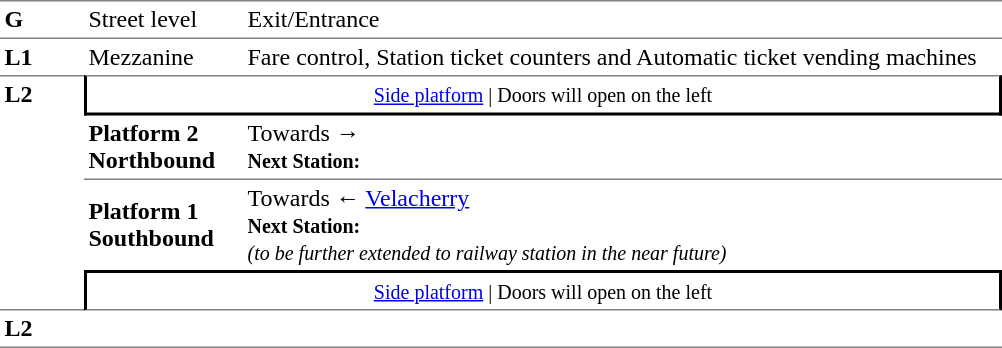<table table border=0 cellspacing=0 cellpadding=3>
<tr>
<td style="border-bottom:solid 1px gray;border-top:solid 1px gray;" width=50 valign=top><strong>G</strong></td>
<td style="border-top:solid 1px gray;border-bottom:solid 1px gray;" width=100 valign=top>Street level</td>
<td style="border-top:solid 1px gray;border-bottom:solid 1px gray;" width=500 valign=top>Exit/Entrance</td>
</tr>
<tr>
<td valign=top><strong>L1</strong></td>
<td valign=top>Mezzanine</td>
<td valign=top>Fare control, Station ticket counters and Automatic ticket vending machines<br></td>
</tr>
<tr>
<td style="border-top:solid 1px gray;border-bottom:solid 1px gray;" width=50 rowspan=4 valign=top><strong>L2</strong></td>
<td style="border-top:solid 1px gray;border-right:solid 2px black;border-left:solid 2px black;border-bottom:solid 2px black;text-align:center;" colspan=2><small><a href='#'>Side platform</a> | Doors will open on the left </small></td>
</tr>
<tr>
<td style="border-bottom:solid 1px gray;" width=100><span><strong>Platform 2</strong><br><strong>Northbound</strong></span></td>
<td style="border-bottom:solid 1px gray;" width=500>Towards → <br><small><strong>Next Station:</strong> </small></td>
</tr>
<tr>
<td><span><strong>Platform 1</strong><br><strong>Southbound</strong></span></td>
<td>Towards ← <a href='#'>Velacherry</a><br><small><strong>Next Station:</strong> <br><em>(to be further extended to <strong></strong> railway station in the near future)</em></small></td>
</tr>
<tr>
<td style="border-top:solid 2px black;border-right:solid 2px black;border-left:solid 2px black;border-bottom:solid 1px gray;" colspan=2  align=center><small><a href='#'>Side platform</a> | Doors will open on the left </small></td>
</tr>
<tr>
<td style="border-bottom:solid 1px gray;" width=50 rowspan=2 valign=top><strong>L2</strong></td>
<td style="border-bottom:solid 1px gray;" width=100></td>
<td style="border-bottom:solid 1px gray;" width=500></td>
</tr>
<tr>
</tr>
</table>
